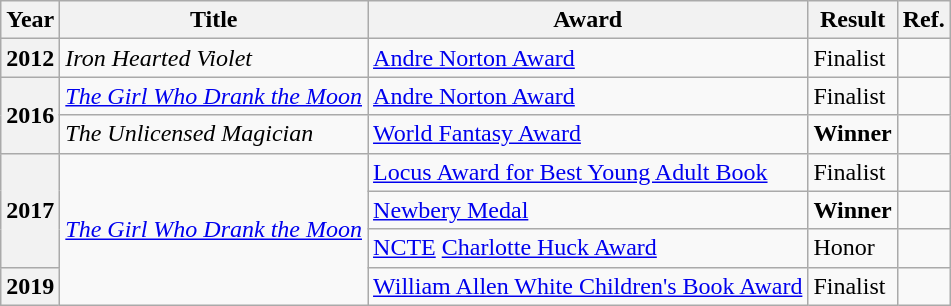<table class="wikitable">
<tr>
<th>Year</th>
<th>Title</th>
<th>Award</th>
<th>Result</th>
<th>Ref.</th>
</tr>
<tr>
<th>2012</th>
<td><em>Iron Hearted Violet</em></td>
<td><a href='#'>Andre Norton Award</a></td>
<td>Finalist</td>
<td></td>
</tr>
<tr>
<th rowspan="2">2016</th>
<td><em><a href='#'>The Girl Who Drank the Moon</a></em></td>
<td><a href='#'>Andre Norton Award</a></td>
<td>Finalist</td>
<td></td>
</tr>
<tr>
<td><em>The Unlicensed Magician</em></td>
<td><a href='#'>World Fantasy Award</a></td>
<td><strong>Winner</strong></td>
<td></td>
</tr>
<tr>
<th rowspan="3">2017</th>
<td rowspan="4"><em><a href='#'>The Girl Who Drank the Moon</a></em></td>
<td><a href='#'>Locus Award for Best Young Adult Book</a></td>
<td>Finalist</td>
<td></td>
</tr>
<tr>
<td><a href='#'>Newbery Medal</a></td>
<td><strong>Winner</strong></td>
<td></td>
</tr>
<tr>
<td><a href='#'>NCTE</a> <a href='#'>Charlotte Huck Award</a></td>
<td>Honor</td>
<td></td>
</tr>
<tr>
<th>2019</th>
<td><a href='#'>William Allen White Children's Book Award</a></td>
<td>Finalist</td>
<td></td>
</tr>
</table>
